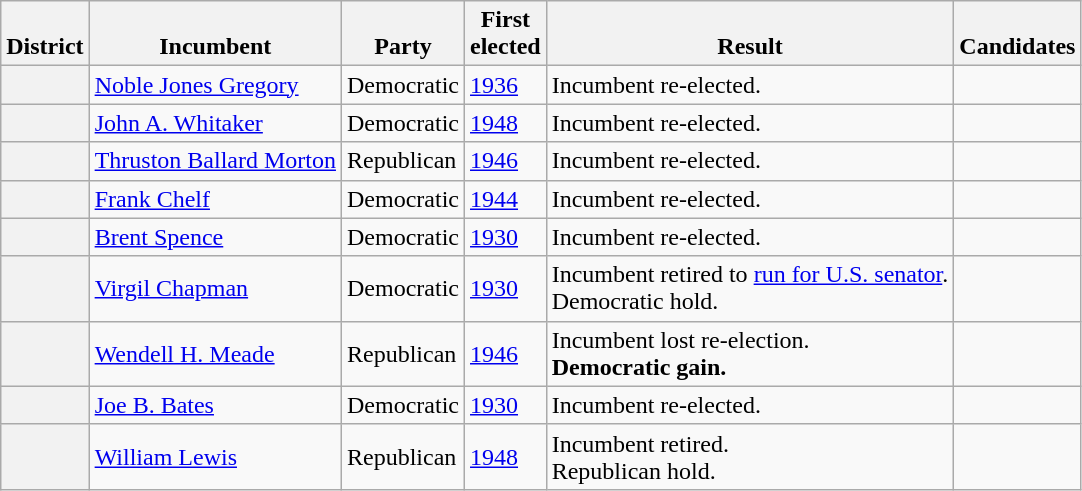<table class=wikitable>
<tr valign=bottom>
<th>District</th>
<th>Incumbent</th>
<th>Party</th>
<th>First<br>elected</th>
<th>Result</th>
<th>Candidates</th>
</tr>
<tr>
<th></th>
<td><a href='#'>Noble Jones Gregory</a></td>
<td>Democratic</td>
<td><a href='#'>1936</a></td>
<td>Incumbent re-elected.</td>
<td nowrap></td>
</tr>
<tr>
<th></th>
<td><a href='#'>John A. Whitaker</a></td>
<td>Democratic</td>
<td><a href='#'>1948 </a></td>
<td>Incumbent re-elected.</td>
<td nowrap></td>
</tr>
<tr>
<th></th>
<td><a href='#'>Thruston Ballard Morton</a></td>
<td>Republican</td>
<td><a href='#'>1946</a></td>
<td>Incumbent re-elected.</td>
<td nowrap></td>
</tr>
<tr>
<th></th>
<td><a href='#'>Frank Chelf</a></td>
<td>Democratic</td>
<td><a href='#'>1944</a></td>
<td>Incumbent re-elected.</td>
<td nowrap></td>
</tr>
<tr>
<th></th>
<td><a href='#'>Brent Spence</a></td>
<td>Democratic</td>
<td><a href='#'>1930</a></td>
<td>Incumbent re-elected.</td>
<td nowrap></td>
</tr>
<tr>
<th></th>
<td><a href='#'>Virgil Chapman</a></td>
<td>Democratic</td>
<td><a href='#'>1930</a></td>
<td>Incumbent retired to <a href='#'>run for U.S. senator</a>.<br>Democratic hold.</td>
<td nowrap></td>
</tr>
<tr>
<th></th>
<td><a href='#'>Wendell H. Meade</a></td>
<td>Republican</td>
<td><a href='#'>1946</a></td>
<td>Incumbent lost re-election.<br><strong>Democratic gain.</strong></td>
<td nowrap></td>
</tr>
<tr>
<th></th>
<td><a href='#'>Joe B. Bates</a></td>
<td>Democratic</td>
<td><a href='#'>1930</a></td>
<td>Incumbent re-elected.</td>
<td nowrap></td>
</tr>
<tr>
<th></th>
<td><a href='#'>William Lewis</a></td>
<td>Republican</td>
<td><a href='#'>1948 </a></td>
<td>Incumbent retired.<br>Republican hold.</td>
<td nowrap></td>
</tr>
</table>
